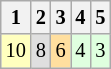<table class="wikitable" style="font-size: 85%; text-align:center">
<tr>
<th>1</th>
<th>2</th>
<th>3</th>
<th>4</th>
<th>5</th>
</tr>
<tr align="center">
<td style="background:#FFFFBF;">10</td>
<td style="background:#DFDFDF;">8</td>
<td style="background:#FFDF9F;">6</td>
<td style="background:#DFFFDF;">4</td>
<td style="background:#DFFFDF;">3</td>
</tr>
</table>
